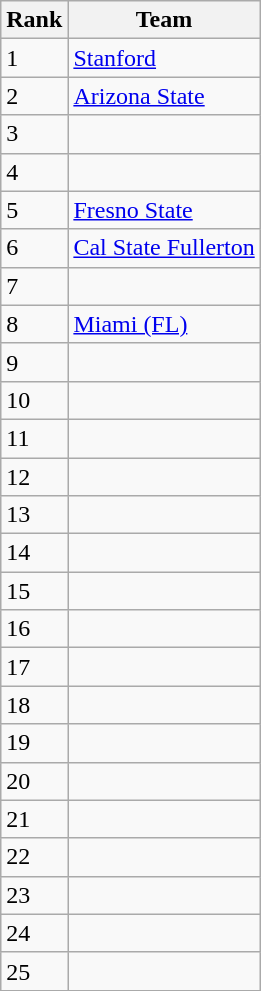<table class=wikitable>
<tr>
<th>Rank</th>
<th>Team</th>
</tr>
<tr>
<td>1</td>
<td><a href='#'>Stanford</a></td>
</tr>
<tr>
<td>2</td>
<td><a href='#'>Arizona State</a></td>
</tr>
<tr>
<td>3</td>
<td></td>
</tr>
<tr>
<td>4</td>
<td></td>
</tr>
<tr>
<td>5</td>
<td><a href='#'>Fresno State</a></td>
</tr>
<tr>
<td>6</td>
<td><a href='#'>Cal State Fullerton</a></td>
</tr>
<tr>
<td>7</td>
<td></td>
</tr>
<tr>
<td>8</td>
<td><a href='#'>Miami (FL)</a></td>
</tr>
<tr>
<td>9</td>
<td></td>
</tr>
<tr>
<td>10</td>
<td></td>
</tr>
<tr>
<td>11</td>
<td></td>
</tr>
<tr>
<td>12</td>
<td></td>
</tr>
<tr>
<td>13</td>
<td></td>
</tr>
<tr>
<td>14</td>
<td></td>
</tr>
<tr>
<td>15</td>
<td></td>
</tr>
<tr>
<td>16</td>
<td></td>
</tr>
<tr>
<td>17</td>
<td></td>
</tr>
<tr>
<td>18</td>
<td></td>
</tr>
<tr>
<td>19</td>
<td></td>
</tr>
<tr>
<td>20</td>
<td></td>
</tr>
<tr>
<td>21</td>
<td></td>
</tr>
<tr>
<td>22</td>
<td></td>
</tr>
<tr>
<td>23</td>
<td></td>
</tr>
<tr>
<td>24</td>
<td></td>
</tr>
<tr>
<td>25</td>
<td></td>
</tr>
</table>
